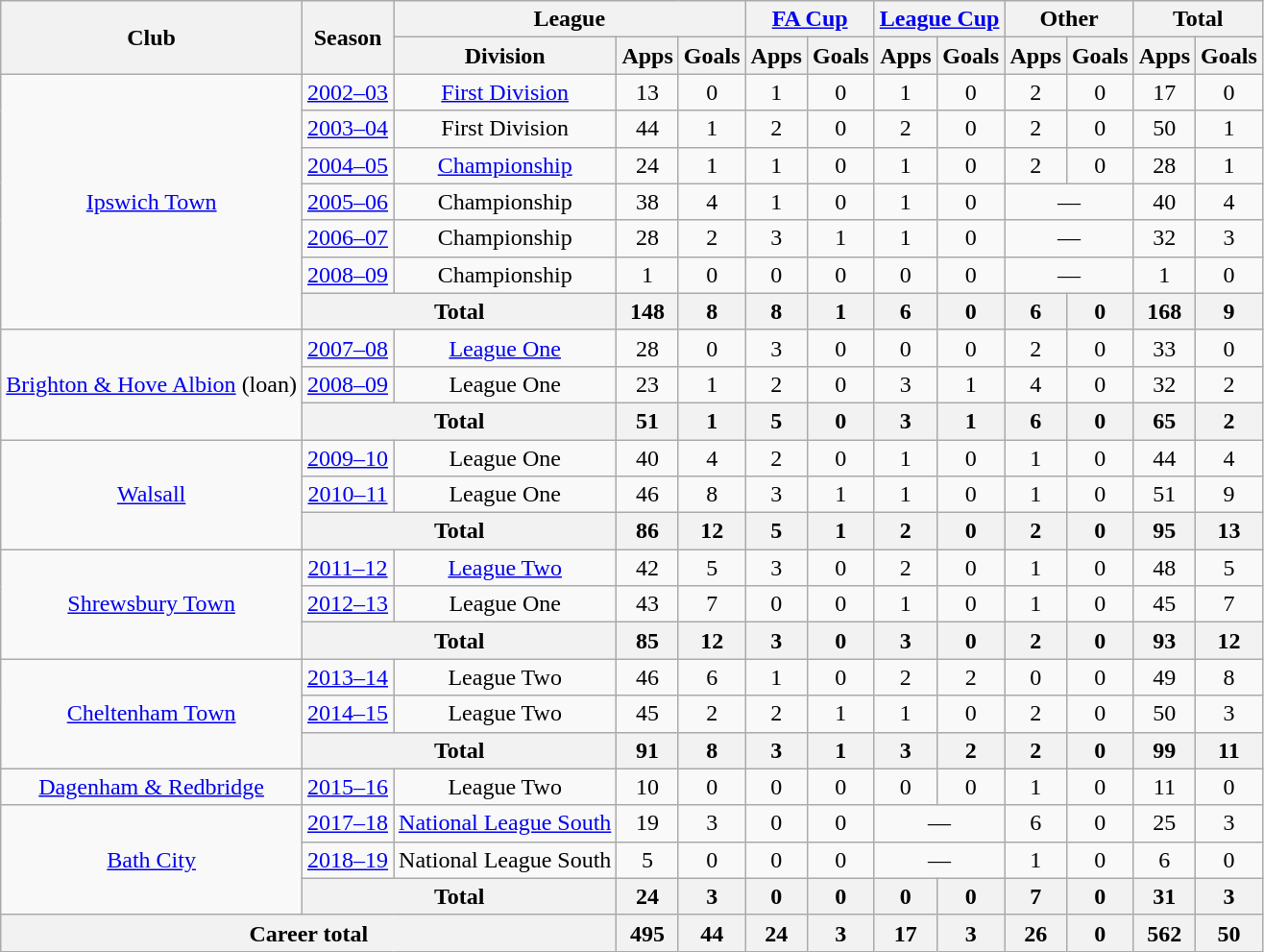<table class="wikitable" style="text-align: center;">
<tr>
<th rowspan="2">Club</th>
<th rowspan="2">Season</th>
<th colspan="3">League</th>
<th colspan="2"><a href='#'>FA Cup</a></th>
<th colspan="2"><a href='#'>League Cup</a></th>
<th colspan="2">Other</th>
<th colspan="2">Total</th>
</tr>
<tr>
<th>Division</th>
<th>Apps</th>
<th>Goals</th>
<th>Apps</th>
<th>Goals</th>
<th>Apps</th>
<th>Goals</th>
<th>Apps</th>
<th>Goals</th>
<th>Apps</th>
<th>Goals</th>
</tr>
<tr>
<td rowspan="7"><a href='#'>Ipswich Town</a></td>
<td><a href='#'>2002–03</a></td>
<td><a href='#'>First Division</a></td>
<td>13</td>
<td>0</td>
<td>1</td>
<td>0</td>
<td>1</td>
<td>0</td>
<td>2</td>
<td>0</td>
<td>17</td>
<td>0</td>
</tr>
<tr>
<td><a href='#'>2003–04</a></td>
<td>First Division</td>
<td>44</td>
<td>1</td>
<td>2</td>
<td>0</td>
<td>2</td>
<td>0</td>
<td>2</td>
<td>0</td>
<td>50</td>
<td>1</td>
</tr>
<tr>
<td><a href='#'>2004–05</a></td>
<td><a href='#'>Championship</a></td>
<td>24</td>
<td>1</td>
<td>1</td>
<td>0</td>
<td>1</td>
<td>0</td>
<td>2</td>
<td>0</td>
<td>28</td>
<td>1</td>
</tr>
<tr>
<td><a href='#'>2005–06</a></td>
<td>Championship</td>
<td>38</td>
<td>4</td>
<td>1</td>
<td>0</td>
<td>1</td>
<td>0</td>
<td colspan="2">—</td>
<td>40</td>
<td>4</td>
</tr>
<tr>
<td><a href='#'>2006–07</a></td>
<td>Championship</td>
<td>28</td>
<td>2</td>
<td>3</td>
<td>1</td>
<td>1</td>
<td>0</td>
<td colspan="2">—</td>
<td>32</td>
<td>3</td>
</tr>
<tr>
<td><a href='#'>2008–09</a></td>
<td>Championship</td>
<td>1</td>
<td>0</td>
<td>0</td>
<td>0</td>
<td>0</td>
<td>0</td>
<td colspan="2">—</td>
<td>1</td>
<td>0</td>
</tr>
<tr>
<th colspan="2">Total</th>
<th>148</th>
<th>8</th>
<th>8</th>
<th>1</th>
<th>6</th>
<th>0</th>
<th>6</th>
<th>0</th>
<th>168</th>
<th>9</th>
</tr>
<tr>
<td rowspan="3"><a href='#'>Brighton & Hove Albion</a> (loan)</td>
<td><a href='#'>2007–08</a></td>
<td><a href='#'>League One</a></td>
<td>28</td>
<td>0</td>
<td>3</td>
<td>0</td>
<td>0</td>
<td>0</td>
<td>2</td>
<td>0</td>
<td>33</td>
<td>0</td>
</tr>
<tr>
<td><a href='#'>2008–09</a></td>
<td>League One</td>
<td>23</td>
<td>1</td>
<td>2</td>
<td>0</td>
<td>3</td>
<td>1</td>
<td>4</td>
<td>0</td>
<td>32</td>
<td>2</td>
</tr>
<tr>
<th colspan="2">Total</th>
<th>51</th>
<th>1</th>
<th>5</th>
<th>0</th>
<th>3</th>
<th>1</th>
<th>6</th>
<th>0</th>
<th>65</th>
<th>2</th>
</tr>
<tr>
<td rowspan="3"><a href='#'>Walsall</a></td>
<td><a href='#'>2009–10</a></td>
<td>League One</td>
<td>40</td>
<td>4</td>
<td>2</td>
<td>0</td>
<td>1</td>
<td>0</td>
<td>1</td>
<td>0</td>
<td>44</td>
<td>4</td>
</tr>
<tr>
<td><a href='#'>2010–11</a></td>
<td>League One</td>
<td>46</td>
<td>8</td>
<td>3</td>
<td>1</td>
<td>1</td>
<td>0</td>
<td>1</td>
<td>0</td>
<td>51</td>
<td>9</td>
</tr>
<tr>
<th colspan="2">Total</th>
<th>86</th>
<th>12</th>
<th>5</th>
<th>1</th>
<th>2</th>
<th>0</th>
<th>2</th>
<th>0</th>
<th>95</th>
<th>13</th>
</tr>
<tr>
<td rowspan="3"><a href='#'>Shrewsbury Town</a></td>
<td><a href='#'>2011–12</a></td>
<td><a href='#'>League Two</a></td>
<td>42</td>
<td>5</td>
<td>3</td>
<td>0</td>
<td>2</td>
<td>0</td>
<td>1</td>
<td>0</td>
<td>48</td>
<td>5</td>
</tr>
<tr>
<td><a href='#'>2012–13</a></td>
<td>League One</td>
<td>43</td>
<td>7</td>
<td>0</td>
<td>0</td>
<td>1</td>
<td>0</td>
<td>1</td>
<td>0</td>
<td>45</td>
<td>7</td>
</tr>
<tr>
<th colspan="2">Total</th>
<th>85</th>
<th>12</th>
<th>3</th>
<th>0</th>
<th>3</th>
<th>0</th>
<th>2</th>
<th>0</th>
<th>93</th>
<th>12</th>
</tr>
<tr>
<td rowspan="3"><a href='#'>Cheltenham Town</a></td>
<td><a href='#'>2013–14</a></td>
<td>League Two</td>
<td>46</td>
<td>6</td>
<td>1</td>
<td>0</td>
<td>2</td>
<td>2</td>
<td>0</td>
<td>0</td>
<td>49</td>
<td>8</td>
</tr>
<tr>
<td><a href='#'>2014–15</a></td>
<td>League Two</td>
<td>45</td>
<td>2</td>
<td>2</td>
<td>1</td>
<td>1</td>
<td>0</td>
<td>2</td>
<td>0</td>
<td>50</td>
<td>3</td>
</tr>
<tr>
<th colspan="2">Total</th>
<th>91</th>
<th>8</th>
<th>3</th>
<th>1</th>
<th>3</th>
<th>2</th>
<th>2</th>
<th>0</th>
<th>99</th>
<th>11</th>
</tr>
<tr>
<td><a href='#'>Dagenham & Redbridge</a></td>
<td><a href='#'>2015–16</a></td>
<td>League Two</td>
<td>10</td>
<td>0</td>
<td>0</td>
<td>0</td>
<td>0</td>
<td>0</td>
<td>1</td>
<td>0</td>
<td>11</td>
<td>0</td>
</tr>
<tr>
<td rowspan="3"><a href='#'>Bath City</a></td>
<td><a href='#'>2017–18</a></td>
<td><a href='#'>National League South</a></td>
<td>19</td>
<td>3</td>
<td>0</td>
<td>0</td>
<td colspan="2">—</td>
<td>6</td>
<td>0</td>
<td>25</td>
<td>3</td>
</tr>
<tr>
<td><a href='#'>2018–19</a></td>
<td>National League South</td>
<td>5</td>
<td>0</td>
<td>0</td>
<td>0</td>
<td colspan="2">—</td>
<td>1</td>
<td>0</td>
<td>6</td>
<td>0</td>
</tr>
<tr>
<th colspan="2">Total</th>
<th>24</th>
<th>3</th>
<th>0</th>
<th>0</th>
<th>0</th>
<th>0</th>
<th>7</th>
<th>0</th>
<th>31</th>
<th>3</th>
</tr>
<tr>
<th colspan="3">Career total</th>
<th>495</th>
<th>44</th>
<th>24</th>
<th>3</th>
<th>17</th>
<th>3</th>
<th>26</th>
<th>0</th>
<th>562</th>
<th>50</th>
</tr>
</table>
